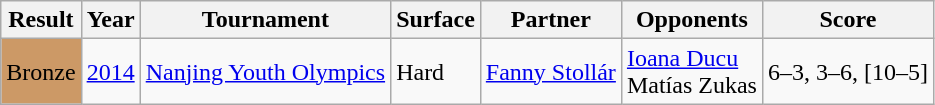<table class="wikitable">
<tr>
<th>Result</th>
<th>Year</th>
<th>Tournament</th>
<th>Surface</th>
<th>Partner</th>
<th>Opponents</th>
<th>Score</th>
</tr>
<tr>
<td bgcolor=#c96>Bronze</td>
<td><a href='#'>2014</a></td>
<td><a href='#'>Nanjing Youth Olympics</a></td>
<td>Hard</td>
<td> <a href='#'>Fanny Stollár</a></td>
<td> <a href='#'>Ioana Ducu</a><br> Matías Zukas</td>
<td>6–3, 3–6, [10–5]</td>
</tr>
</table>
